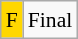<table class="wikitable" style="margin:0.5em auto; font-size:90%; line-height:1.25em;">
<tr>
<td bgcolor="gold" align=center>F</td>
<td>Final</td>
</tr>
</table>
